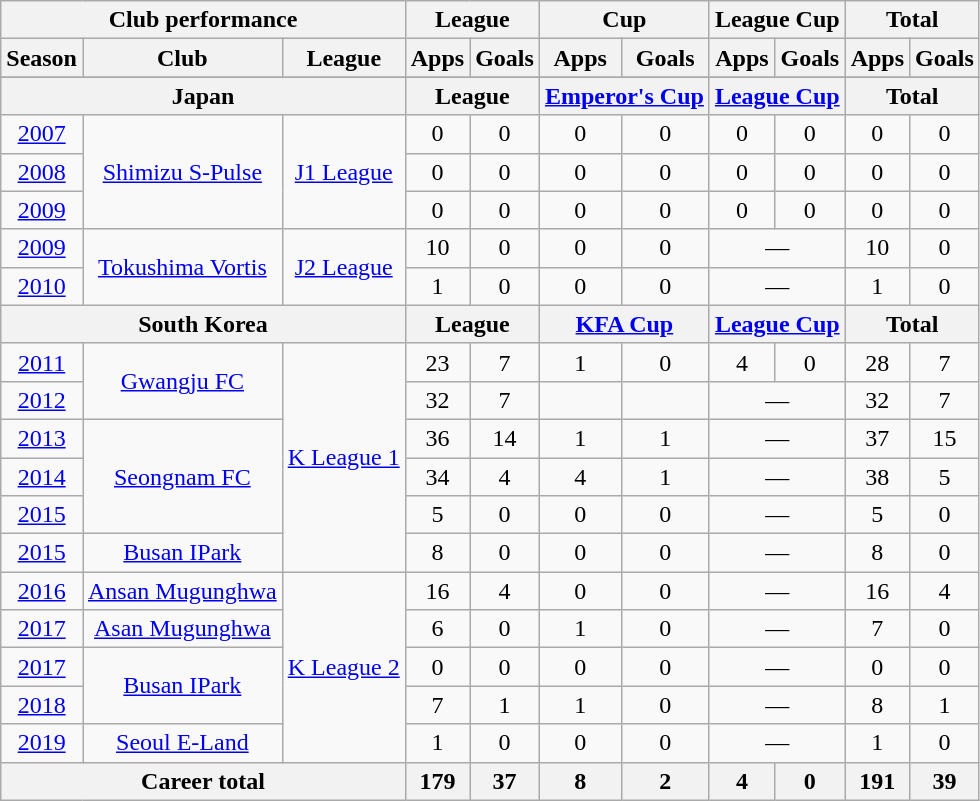<table class="wikitable" style="text-align:center">
<tr>
<th colspan=3>Club performance</th>
<th colspan=2>League</th>
<th colspan=2>Cup</th>
<th colspan=2>League Cup</th>
<th colspan=2>Total</th>
</tr>
<tr>
<th>Season</th>
<th>Club</th>
<th>League</th>
<th>Apps</th>
<th>Goals</th>
<th>Apps</th>
<th>Goals</th>
<th>Apps</th>
<th>Goals</th>
<th>Apps</th>
<th>Goals</th>
</tr>
<tr>
</tr>
<tr>
<th colspan=3>Japan</th>
<th colspan=2>League</th>
<th colspan=2><a href='#'>Emperor's Cup</a></th>
<th colspan=2><a href='#'>League Cup</a></th>
<th colspan=2>Total</th>
</tr>
<tr>
<td><a href='#'>2007</a></td>
<td rowspan="3"><a href='#'>Shimizu S-Pulse</a></td>
<td rowspan="3"><a href='#'>J1 League</a></td>
<td>0</td>
<td>0</td>
<td>0</td>
<td>0</td>
<td>0</td>
<td>0</td>
<td>0</td>
<td>0</td>
</tr>
<tr>
<td><a href='#'>2008</a></td>
<td>0</td>
<td>0</td>
<td>0</td>
<td>0</td>
<td>0</td>
<td>0</td>
<td>0</td>
<td>0</td>
</tr>
<tr>
<td><a href='#'>2009</a></td>
<td>0</td>
<td>0</td>
<td>0</td>
<td>0</td>
<td>0</td>
<td>0</td>
<td>0</td>
<td>0</td>
</tr>
<tr>
<td><a href='#'>2009</a></td>
<td rowspan="2"><a href='#'>Tokushima Vortis</a></td>
<td rowspan="2"><a href='#'>J2 League</a></td>
<td>10</td>
<td>0</td>
<td>0</td>
<td>0</td>
<td colspan="2">—</td>
<td>10</td>
<td>0</td>
</tr>
<tr>
<td><a href='#'>2010</a></td>
<td>1</td>
<td>0</td>
<td>0</td>
<td>0</td>
<td colspan="2">—</td>
<td>1</td>
<td>0</td>
</tr>
<tr>
<th colspan=3>South Korea</th>
<th colspan=2>League</th>
<th colspan=2><a href='#'>KFA Cup</a></th>
<th colspan=2><a href='#'>League Cup</a></th>
<th colspan=2>Total</th>
</tr>
<tr>
<td><a href='#'>2011</a></td>
<td rowspan="2"><a href='#'>Gwangju FC</a></td>
<td rowspan="6"><a href='#'>K League 1</a></td>
<td>23</td>
<td>7</td>
<td>1</td>
<td>0</td>
<td>4</td>
<td>0</td>
<td>28</td>
<td>7</td>
</tr>
<tr>
<td><a href='#'>2012</a></td>
<td>32</td>
<td>7</td>
<td></td>
<td></td>
<td colspan="2">—</td>
<td>32</td>
<td>7</td>
</tr>
<tr>
<td><a href='#'>2013</a></td>
<td rowspan="3"><a href='#'>Seongnam FC</a></td>
<td>36</td>
<td>14</td>
<td>1</td>
<td>1</td>
<td colspan="2">—</td>
<td>37</td>
<td>15</td>
</tr>
<tr>
<td><a href='#'>2014</a></td>
<td>34</td>
<td>4</td>
<td>4</td>
<td>1</td>
<td colspan="2">—</td>
<td>38</td>
<td>5</td>
</tr>
<tr>
<td><a href='#'>2015</a></td>
<td>5</td>
<td>0</td>
<td>0</td>
<td>0</td>
<td colspan="2">—</td>
<td>5</td>
<td>0</td>
</tr>
<tr>
<td><a href='#'>2015</a></td>
<td><a href='#'>Busan IPark</a></td>
<td>8</td>
<td>0</td>
<td>0</td>
<td>0</td>
<td colspan="2">—</td>
<td>8</td>
<td>0</td>
</tr>
<tr>
<td><a href='#'>2016</a></td>
<td><a href='#'>Ansan Mugunghwa</a></td>
<td rowspan="5"><a href='#'>K League 2</a></td>
<td>16</td>
<td>4</td>
<td>0</td>
<td>0</td>
<td colspan="2">—</td>
<td>16</td>
<td>4</td>
</tr>
<tr>
<td><a href='#'>2017</a></td>
<td><a href='#'>Asan Mugunghwa</a></td>
<td>6</td>
<td>0</td>
<td>1</td>
<td>0</td>
<td colspan="2">—</td>
<td>7</td>
<td>0</td>
</tr>
<tr>
<td><a href='#'>2017</a></td>
<td rowspan="2"><a href='#'>Busan IPark</a></td>
<td>0</td>
<td>0</td>
<td>0</td>
<td>0</td>
<td colspan="2">—</td>
<td>0</td>
<td>0</td>
</tr>
<tr>
<td><a href='#'>2018</a></td>
<td>7</td>
<td>1</td>
<td>1</td>
<td>0</td>
<td colspan="2">—</td>
<td>8</td>
<td>1</td>
</tr>
<tr>
<td><a href='#'>2019</a></td>
<td><a href='#'>Seoul E-Land</a></td>
<td>1</td>
<td>0</td>
<td>0</td>
<td>0</td>
<td colspan="2">—</td>
<td>1</td>
<td>0</td>
</tr>
<tr>
<th colspan=3>Career total</th>
<th>179</th>
<th>37</th>
<th>8</th>
<th>2</th>
<th>4</th>
<th>0</th>
<th>191</th>
<th>39</th>
</tr>
</table>
